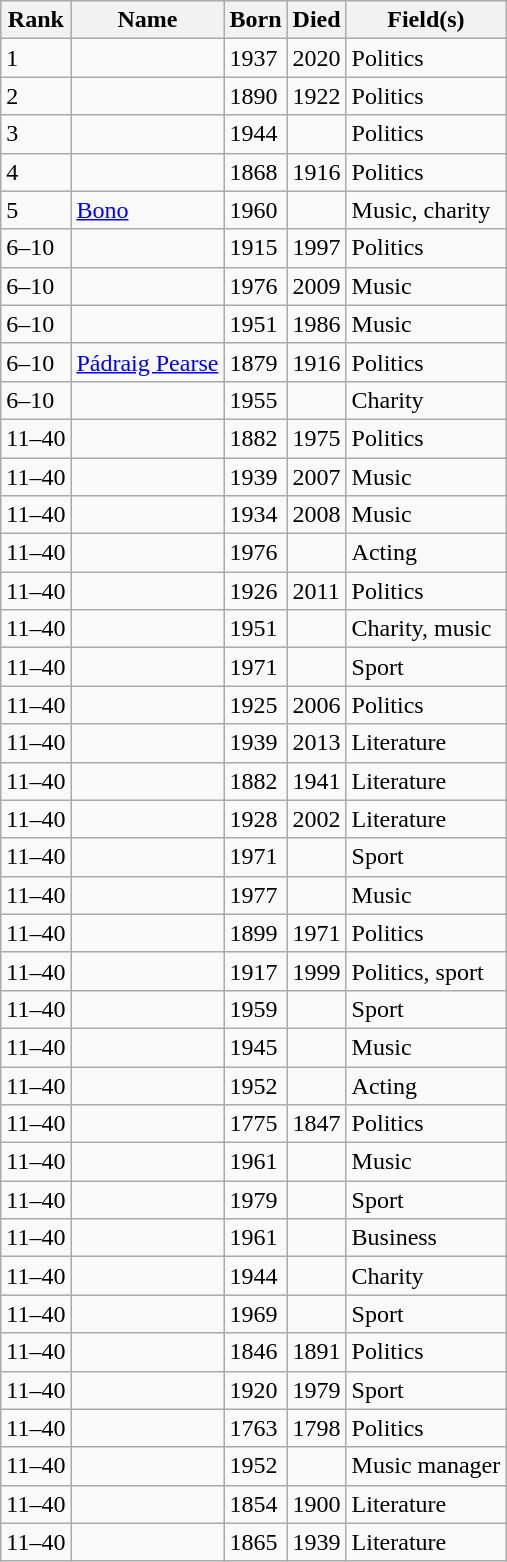<table class="wikitable sortable">
<tr>
<th>Rank</th>
<th>Name</th>
<th>Born</th>
<th>Died</th>
<th>Field(s)</th>
</tr>
<tr>
<td> 1</td>
<td></td>
<td>1937</td>
<td>2020</td>
<td>Politics</td>
</tr>
<tr>
<td> 2</td>
<td></td>
<td>1890</td>
<td>1922</td>
<td>Politics</td>
</tr>
<tr>
<td> 3</td>
<td></td>
<td>1944</td>
<td></td>
<td>Politics</td>
</tr>
<tr>
<td> 4</td>
<td></td>
<td>1868</td>
<td>1916</td>
<td>Politics</td>
</tr>
<tr>
<td> 5</td>
<td><a href='#'>Bono</a></td>
<td>1960</td>
<td></td>
<td>Music, charity</td>
</tr>
<tr>
<td> 6–10</td>
<td></td>
<td>1915</td>
<td>1997</td>
<td>Politics</td>
</tr>
<tr>
<td> 6–10</td>
<td></td>
<td>1976</td>
<td>2009</td>
<td>Music</td>
</tr>
<tr>
<td> 6–10</td>
<td></td>
<td>1951</td>
<td>1986</td>
<td>Music</td>
</tr>
<tr>
<td> 6–10</td>
<td><a href='#'>Pádraig Pearse</a></td>
<td>1879</td>
<td>1916</td>
<td>Politics</td>
</tr>
<tr>
<td> 6–10</td>
<td></td>
<td>1955</td>
<td></td>
<td>Charity</td>
</tr>
<tr>
<td> 11–40</td>
<td></td>
<td>1882</td>
<td>1975</td>
<td>Politics</td>
</tr>
<tr>
<td> 11–40</td>
<td></td>
<td>1939</td>
<td>2007</td>
<td>Music</td>
</tr>
<tr>
<td> 11–40</td>
<td></td>
<td>1934</td>
<td>2008</td>
<td>Music</td>
</tr>
<tr>
<td> 11–40</td>
<td></td>
<td>1976</td>
<td></td>
<td>Acting</td>
</tr>
<tr>
<td> 11–40</td>
<td></td>
<td>1926</td>
<td>2011</td>
<td>Politics</td>
</tr>
<tr>
<td> 11–40</td>
<td></td>
<td>1951</td>
<td></td>
<td>Charity, music</td>
</tr>
<tr>
<td> 11–40</td>
<td></td>
<td>1971</td>
<td></td>
<td>Sport</td>
</tr>
<tr>
<td> 11–40</td>
<td></td>
<td>1925</td>
<td>2006</td>
<td>Politics</td>
</tr>
<tr>
<td> 11–40</td>
<td></td>
<td>1939</td>
<td>2013</td>
<td>Literature</td>
</tr>
<tr>
<td> 11–40</td>
<td></td>
<td>1882</td>
<td>1941</td>
<td>Literature</td>
</tr>
<tr>
<td> 11–40</td>
<td></td>
<td>1928</td>
<td>2002</td>
<td>Literature</td>
</tr>
<tr>
<td> 11–40</td>
<td></td>
<td>1971</td>
<td></td>
<td>Sport</td>
</tr>
<tr>
<td> 11–40</td>
<td></td>
<td>1977</td>
<td></td>
<td>Music</td>
</tr>
<tr>
<td> 11–40</td>
<td></td>
<td>1899</td>
<td>1971</td>
<td>Politics</td>
</tr>
<tr>
<td> 11–40</td>
<td></td>
<td>1917</td>
<td>1999</td>
<td>Politics, sport</td>
</tr>
<tr>
<td> 11–40</td>
<td></td>
<td>1959</td>
<td></td>
<td>Sport</td>
</tr>
<tr>
<td> 11–40</td>
<td></td>
<td>1945</td>
<td></td>
<td>Music</td>
</tr>
<tr>
<td> 11–40</td>
<td></td>
<td>1952</td>
<td></td>
<td>Acting</td>
</tr>
<tr>
<td> 11–40</td>
<td></td>
<td>1775</td>
<td>1847</td>
<td>Politics</td>
</tr>
<tr>
<td> 11–40</td>
<td></td>
<td>1961</td>
<td></td>
<td>Music</td>
</tr>
<tr>
<td> 11–40</td>
<td></td>
<td>1979</td>
<td></td>
<td>Sport</td>
</tr>
<tr>
<td> 11–40</td>
<td></td>
<td>1961</td>
<td></td>
<td>Business</td>
</tr>
<tr>
<td> 11–40</td>
<td></td>
<td>1944</td>
<td></td>
<td>Charity</td>
</tr>
<tr>
<td> 11–40</td>
<td></td>
<td>1969</td>
<td></td>
<td>Sport</td>
</tr>
<tr>
<td> 11–40</td>
<td></td>
<td>1846</td>
<td>1891</td>
<td>Politics</td>
</tr>
<tr>
<td> 11–40</td>
<td></td>
<td>1920</td>
<td>1979</td>
<td>Sport</td>
</tr>
<tr>
<td> 11–40</td>
<td></td>
<td>1763</td>
<td>1798</td>
<td>Politics</td>
</tr>
<tr>
<td> 11–40</td>
<td></td>
<td>1952</td>
<td></td>
<td>Music manager</td>
</tr>
<tr>
<td> 11–40</td>
<td></td>
<td>1854</td>
<td>1900</td>
<td>Literature</td>
</tr>
<tr>
<td> 11–40</td>
<td></td>
<td>1865</td>
<td>1939</td>
<td>Literature</td>
</tr>
</table>
